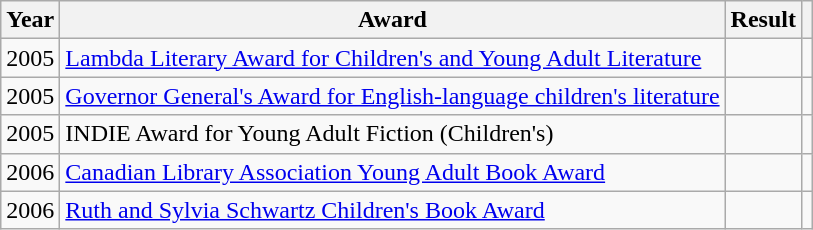<table class="wikitable">
<tr>
<th>Year</th>
<th>Award</th>
<th>Result</th>
<th></th>
</tr>
<tr>
<td>2005</td>
<td><a href='#'>Lambda Literary Award for Children's and Young Adult Literature</a></td>
<td></td>
<td></td>
</tr>
<tr>
<td>2005</td>
<td><a href='#'>Governor General's Award for English-language children's literature</a></td>
<td></td>
<td></td>
</tr>
<tr>
<td>2005</td>
<td>INDIE Award for Young Adult Fiction (Children's)</td>
<td></td>
<td></td>
</tr>
<tr>
<td>2006</td>
<td><a href='#'>Canadian Library Association Young Adult Book Award</a></td>
<td></td>
<td></td>
</tr>
<tr>
<td>2006</td>
<td><a href='#'>Ruth and Sylvia Schwartz Children's Book Award</a></td>
<td></td>
<td></td>
</tr>
</table>
